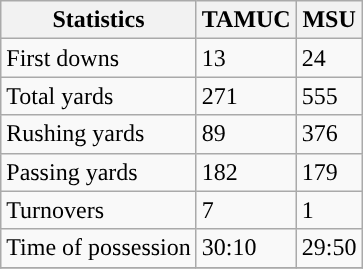<table class="wikitable">
<tr>
<th>Statistics</th>
<th>TAMUC</th>
<th>MSU</th>
</tr>
<tr>
<td>First downs</td>
<td>13</td>
<td>24</td>
</tr>
<tr>
<td>Total yards</td>
<td>271</td>
<td>555</td>
</tr>
<tr>
<td>Rushing yards</td>
<td>89</td>
<td>376</td>
</tr>
<tr>
<td>Passing yards</td>
<td>182</td>
<td>179</td>
</tr>
<tr>
<td>Turnovers</td>
<td>7</td>
<td>1</td>
</tr>
<tr>
<td>Time of possession</td>
<td>30:10</td>
<td>29:50</td>
</tr>
<tr>
</tr>
</table>
